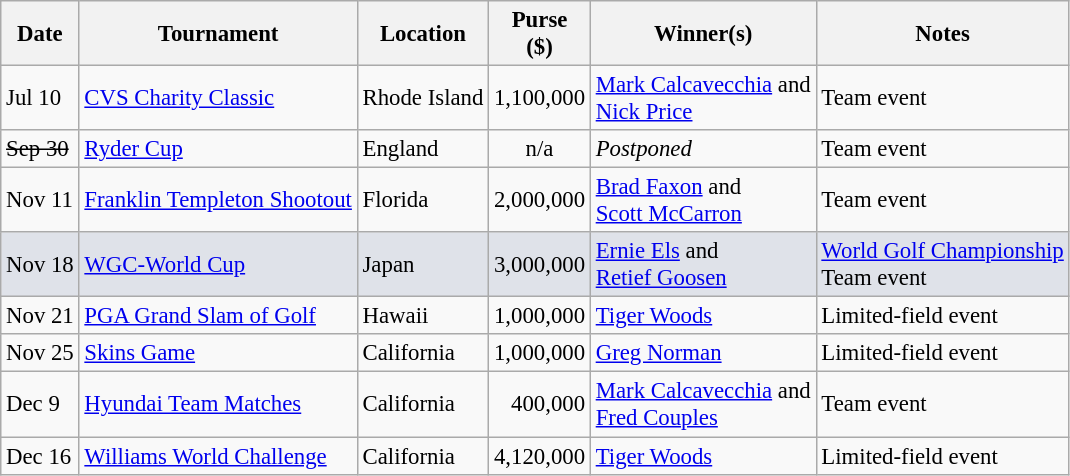<table class="wikitable" style="font-size:95%">
<tr>
<th>Date</th>
<th>Tournament</th>
<th>Location</th>
<th>Purse<br>($)</th>
<th>Winner(s)</th>
<th>Notes</th>
</tr>
<tr>
<td>Jul 10</td>
<td><a href='#'>CVS Charity Classic</a></td>
<td>Rhode Island</td>
<td align=right>1,100,000</td>
<td> <a href='#'>Mark Calcavecchia</a> and<br> <a href='#'>Nick Price</a></td>
<td>Team event</td>
</tr>
<tr>
<td><s>Sep 30</s></td>
<td><a href='#'>Ryder Cup</a></td>
<td>England</td>
<td align=center>n/a</td>
<td><em>Postponed</em></td>
<td>Team event</td>
</tr>
<tr>
<td>Nov 11</td>
<td><a href='#'>Franklin Templeton Shootout</a></td>
<td>Florida</td>
<td align=right>2,000,000</td>
<td> <a href='#'>Brad Faxon</a> and<br> <a href='#'>Scott McCarron</a></td>
<td>Team event</td>
</tr>
<tr style="background:#dfe2e9">
<td>Nov 18</td>
<td><a href='#'>WGC-World Cup</a></td>
<td>Japan</td>
<td align=right>3,000,000</td>
<td> <a href='#'>Ernie Els</a> and<br> <a href='#'>Retief Goosen</a></td>
<td><a href='#'>World Golf Championship</a><br>Team event</td>
</tr>
<tr>
<td>Nov 21</td>
<td><a href='#'>PGA Grand Slam of Golf</a></td>
<td>Hawaii</td>
<td align=right>1,000,000</td>
<td> <a href='#'>Tiger Woods</a></td>
<td>Limited-field event</td>
</tr>
<tr>
<td>Nov 25</td>
<td><a href='#'>Skins Game</a></td>
<td>California</td>
<td align=right>1,000,000</td>
<td> <a href='#'>Greg Norman</a></td>
<td>Limited-field event</td>
</tr>
<tr>
<td>Dec 9</td>
<td><a href='#'>Hyundai Team Matches</a></td>
<td>California</td>
<td align=right>400,000</td>
<td> <a href='#'>Mark Calcavecchia</a> and<br> <a href='#'>Fred Couples</a></td>
<td>Team event</td>
</tr>
<tr>
<td>Dec 16</td>
<td><a href='#'>Williams World Challenge</a></td>
<td>California</td>
<td align=right>4,120,000</td>
<td> <a href='#'>Tiger Woods</a></td>
<td>Limited-field event</td>
</tr>
</table>
